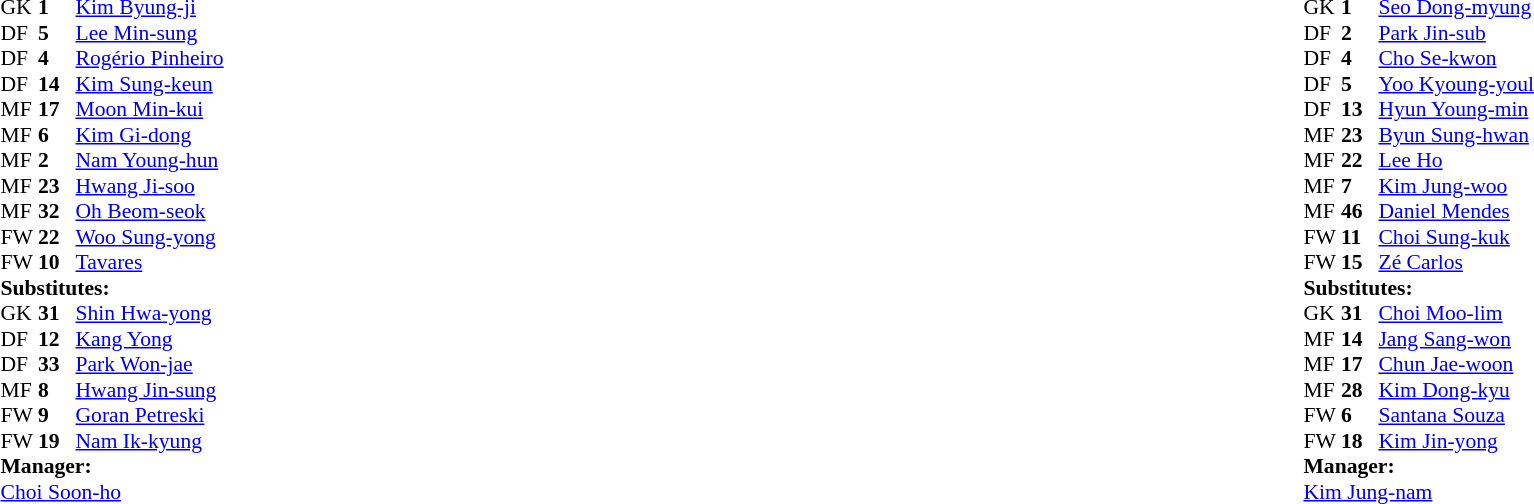<table width="100%">
<tr>
<td valign="top" width="50%"><br><table style="font-size: 90%" cellspacing="0" cellpadding="0">
<tr>
<th width=25></th>
<th width=25></th>
</tr>
<tr>
<td>GK</td>
<td><strong>1</strong></td>
<td> <a href='#'>Kim Byung-ji</a></td>
</tr>
<tr>
<td>DF</td>
<td><strong>5</strong></td>
<td> <a href='#'>Lee Min-sung</a></td>
</tr>
<tr>
<td>DF</td>
<td><strong>4</strong></td>
<td> <a href='#'>Rogério Pinheiro</a></td>
<td></td>
</tr>
<tr>
<td>DF</td>
<td><strong>14</strong></td>
<td> <a href='#'>Kim Sung-keun</a></td>
</tr>
<tr>
<td>MF</td>
<td><strong>17</strong></td>
<td> <a href='#'>Moon Min-kui</a></td>
</tr>
<tr>
<td>MF</td>
<td><strong>6</strong></td>
<td> <a href='#'>Kim Gi-dong</a></td>
<td></td>
<td></td>
</tr>
<tr>
<td>MF</td>
<td><strong>2</strong></td>
<td> <a href='#'>Nam Young-hun</a></td>
<td></td>
<td></td>
</tr>
<tr>
<td>MF</td>
<td><strong>23</strong></td>
<td> <a href='#'>Hwang Ji-soo</a></td>
</tr>
<tr>
<td>MF</td>
<td><strong>32</strong></td>
<td> <a href='#'>Oh Beom-seok</a></td>
</tr>
<tr>
<td>FW</td>
<td><strong>22</strong></td>
<td> <a href='#'>Woo Sung-yong</a></td>
</tr>
<tr>
<td>FW</td>
<td><strong>10</strong></td>
<td> <a href='#'>Tavares</a></td>
<td></td>
<td></td>
</tr>
<tr>
<td colspan=3><strong>Substitutes:</strong></td>
</tr>
<tr>
<td>GK</td>
<td><strong>31</strong></td>
<td> <a href='#'>Shin Hwa-yong</a></td>
</tr>
<tr>
<td>DF</td>
<td><strong>12</strong></td>
<td> <a href='#'>Kang Yong</a></td>
<td></td>
<td></td>
</tr>
<tr>
<td>DF</td>
<td><strong>33</strong></td>
<td> <a href='#'>Park Won-jae</a></td>
</tr>
<tr>
<td>MF</td>
<td><strong>8</strong></td>
<td> <a href='#'>Hwang Jin-sung</a></td>
</tr>
<tr>
<td>FW</td>
<td><strong>9</strong></td>
<td> <a href='#'>Goran Petreski</a></td>
<td></td>
<td></td>
</tr>
<tr>
<td>FW</td>
<td><strong>19</strong></td>
<td> <a href='#'>Nam Ik-kyung</a></td>
<td></td>
<td></td>
</tr>
<tr>
<td colspan=3><strong>Manager:</strong></td>
</tr>
<tr>
<td colspan=4> <a href='#'>Choi Soon-ho</a></td>
</tr>
</table>
</td>
<td valign="top"></td>
<td valign="top" width="50%"><br><table style="font-size: 90%" cellspacing="0" cellpadding="0" align=center>
<tr>
<th width=25></th>
<th width=25></th>
</tr>
<tr>
<td>GK</td>
<td><strong>1</strong></td>
<td> <a href='#'>Seo Dong-myung</a></td>
</tr>
<tr>
<td>DF</td>
<td><strong>2</strong></td>
<td> <a href='#'>Park Jin-sub</a></td>
</tr>
<tr>
<td>DF</td>
<td><strong>4</strong></td>
<td> <a href='#'>Cho Se-kwon</a></td>
</tr>
<tr>
<td>DF</td>
<td><strong>5</strong></td>
<td> <a href='#'>Yoo Kyoung-youl</a></td>
</tr>
<tr>
<td>DF</td>
<td><strong>13</strong></td>
<td> <a href='#'>Hyun Young-min</a></td>
<td></td>
</tr>
<tr>
<td>MF</td>
<td><strong>23</strong></td>
<td> <a href='#'>Byun Sung-hwan</a></td>
<td></td>
<td></td>
</tr>
<tr>
<td>MF</td>
<td><strong>22</strong></td>
<td> <a href='#'>Lee Ho</a></td>
</tr>
<tr>
<td>MF</td>
<td><strong>7</strong></td>
<td> <a href='#'>Kim Jung-woo</a></td>
<td></td>
<td></td>
</tr>
<tr>
<td>MF</td>
<td><strong>46</strong></td>
<td> <a href='#'>Daniel Mendes</a></td>
<td></td>
<td></td>
</tr>
<tr>
<td>FW</td>
<td><strong>11</strong></td>
<td> <a href='#'>Choi Sung-kuk</a></td>
</tr>
<tr>
<td>FW</td>
<td><strong>15</strong></td>
<td> <a href='#'>Zé Carlos</a></td>
<td></td>
</tr>
<tr>
<td colspan=3><strong>Substitutes:</strong></td>
</tr>
<tr>
<td>GK</td>
<td><strong>31</strong></td>
<td> <a href='#'>Choi Moo-lim</a></td>
</tr>
<tr>
<td>MF</td>
<td><strong>14</strong></td>
<td> <a href='#'>Jang Sang-won</a></td>
</tr>
<tr>
<td>MF</td>
<td><strong>17</strong></td>
<td> <a href='#'>Chun Jae-woon</a></td>
<td></td>
<td></td>
</tr>
<tr>
<td>MF</td>
<td><strong>28</strong></td>
<td> <a href='#'>Kim Dong-kyu</a></td>
</tr>
<tr>
<td>FW</td>
<td><strong>6</strong></td>
<td> <a href='#'>Santana Souza</a></td>
<td></td>
<td></td>
</tr>
<tr>
<td>FW</td>
<td><strong>18</strong></td>
<td> <a href='#'>Kim Jin-yong</a></td>
<td></td>
<td></td>
</tr>
<tr>
<td colspan=3><strong>Manager:</strong></td>
</tr>
<tr>
<td colspan=4> <a href='#'>Kim Jung-nam</a></td>
</tr>
</table>
</td>
</tr>
</table>
